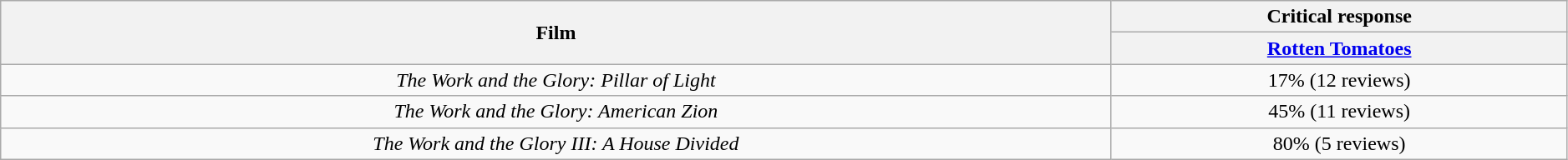<table class="wikitable sortable" width=99% border="1" style="text-align: center;">
<tr>
<th rowspan="2">Film</th>
<th>Critical response</th>
</tr>
<tr>
<th><a href='#'>Rotten Tomatoes</a></th>
</tr>
<tr>
<td><em>The Work and the Glory: Pillar of Light</em></td>
<td>17% (12 reviews)</td>
</tr>
<tr>
<td><em>The Work and the Glory: American Zion</em></td>
<td>45% (11 reviews)</td>
</tr>
<tr>
<td><em>The Work and the Glory III: A House Divided</em></td>
<td>80% (5 reviews)</td>
</tr>
</table>
